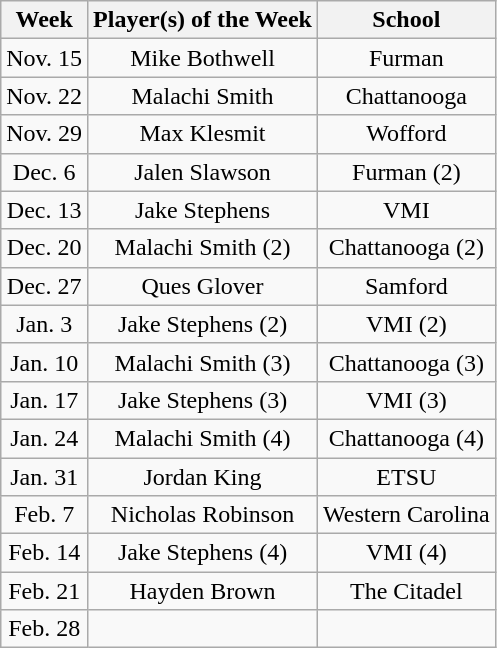<table class="wikitable" style="text-align:center">
<tr>
<th>Week</th>
<th>Player(s) of the Week</th>
<th>School</th>
</tr>
<tr>
<td>Nov. 15</td>
<td>Mike Bothwell</td>
<td>Furman</td>
</tr>
<tr>
<td>Nov. 22</td>
<td>Malachi Smith</td>
<td>Chattanooga</td>
</tr>
<tr>
<td>Nov. 29</td>
<td>Max Klesmit</td>
<td>Wofford</td>
</tr>
<tr>
<td>Dec. 6</td>
<td>Jalen Slawson</td>
<td>Furman (2)</td>
</tr>
<tr>
<td>Dec. 13</td>
<td>Jake Stephens</td>
<td>VMI</td>
</tr>
<tr>
<td>Dec. 20</td>
<td>Malachi Smith (2)</td>
<td>Chattanooga (2)</td>
</tr>
<tr>
<td>Dec. 27</td>
<td>Ques Glover</td>
<td>Samford</td>
</tr>
<tr>
<td>Jan. 3</td>
<td>Jake Stephens (2)</td>
<td>VMI (2)</td>
</tr>
<tr>
<td>Jan. 10</td>
<td>Malachi Smith (3)</td>
<td>Chattanooga (3)</td>
</tr>
<tr>
<td>Jan. 17</td>
<td>Jake Stephens (3)</td>
<td>VMI (3)</td>
</tr>
<tr>
<td>Jan. 24</td>
<td>Malachi Smith (4)</td>
<td>Chattanooga (4)</td>
</tr>
<tr>
<td>Jan. 31</td>
<td>Jordan King</td>
<td>ETSU</td>
</tr>
<tr>
<td>Feb. 7</td>
<td>Nicholas Robinson</td>
<td>Western Carolina</td>
</tr>
<tr>
<td>Feb. 14</td>
<td>Jake Stephens (4)</td>
<td>VMI (4)</td>
</tr>
<tr>
<td>Feb. 21</td>
<td>Hayden Brown</td>
<td>The Citadel</td>
</tr>
<tr>
<td>Feb. 28</td>
<td></td>
<td></td>
</tr>
</table>
